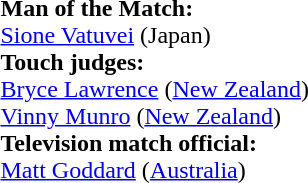<table width=100%>
<tr>
<td><br><strong>Man of the Match:</strong>
<br><a href='#'>Sione Vatuvei</a> (Japan)<br><strong>Touch judges:</strong>
<br><a href='#'>Bryce Lawrence</a> (<a href='#'>New Zealand</a>)
<br><a href='#'>Vinny Munro</a> (<a href='#'>New Zealand</a>)
<br><strong>Television match official:</strong>
<br><a href='#'>Matt Goddard</a> (<a href='#'>Australia</a>)</td>
</tr>
</table>
